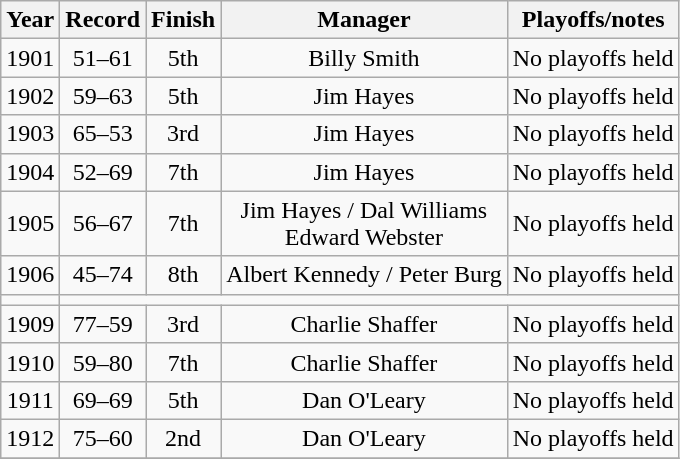<table class="wikitable">
<tr>
<th>Year</th>
<th>Record</th>
<th>Finish</th>
<th>Manager</th>
<th>Playoffs/notes</th>
</tr>
<tr align=center>
<td>1901</td>
<td>51–61</td>
<td>5th</td>
<td>Billy Smith</td>
<td>No playoffs held</td>
</tr>
<tr align=center>
<td>1902</td>
<td>59–63</td>
<td>5th</td>
<td>Jim Hayes</td>
<td>No playoffs held</td>
</tr>
<tr align=center>
<td>1903</td>
<td>65–53</td>
<td>3rd</td>
<td>Jim Hayes</td>
<td>No playoffs held</td>
</tr>
<tr align=center>
<td>1904</td>
<td>52–69</td>
<td>7th</td>
<td>Jim Hayes</td>
<td>No playoffs held</td>
</tr>
<tr align=center>
<td>1905</td>
<td>56–67</td>
<td>7th</td>
<td>Jim Hayes / Dal Williams <br> Edward Webster</td>
<td>No playoffs held</td>
</tr>
<tr align=center>
<td>1906</td>
<td>45–74</td>
<td>8th</td>
<td>Albert Kennedy / Peter Burg</td>
<td>No playoffs held</td>
</tr>
<tr align=center>
<td></td>
</tr>
<tr align=center>
<td>1909</td>
<td>77–59</td>
<td>3rd</td>
<td>Charlie Shaffer</td>
<td>No playoffs held</td>
</tr>
<tr align=center>
<td>1910</td>
<td>59–80</td>
<td>7th</td>
<td>Charlie Shaffer</td>
<td>No playoffs held</td>
</tr>
<tr align=center>
<td>1911</td>
<td>69–69</td>
<td>5th</td>
<td>Dan O'Leary</td>
<td>No playoffs held</td>
</tr>
<tr align=center>
<td>1912</td>
<td>75–60</td>
<td>2nd</td>
<td>Dan O'Leary</td>
<td>No playoffs held</td>
</tr>
<tr align=center>
</tr>
</table>
